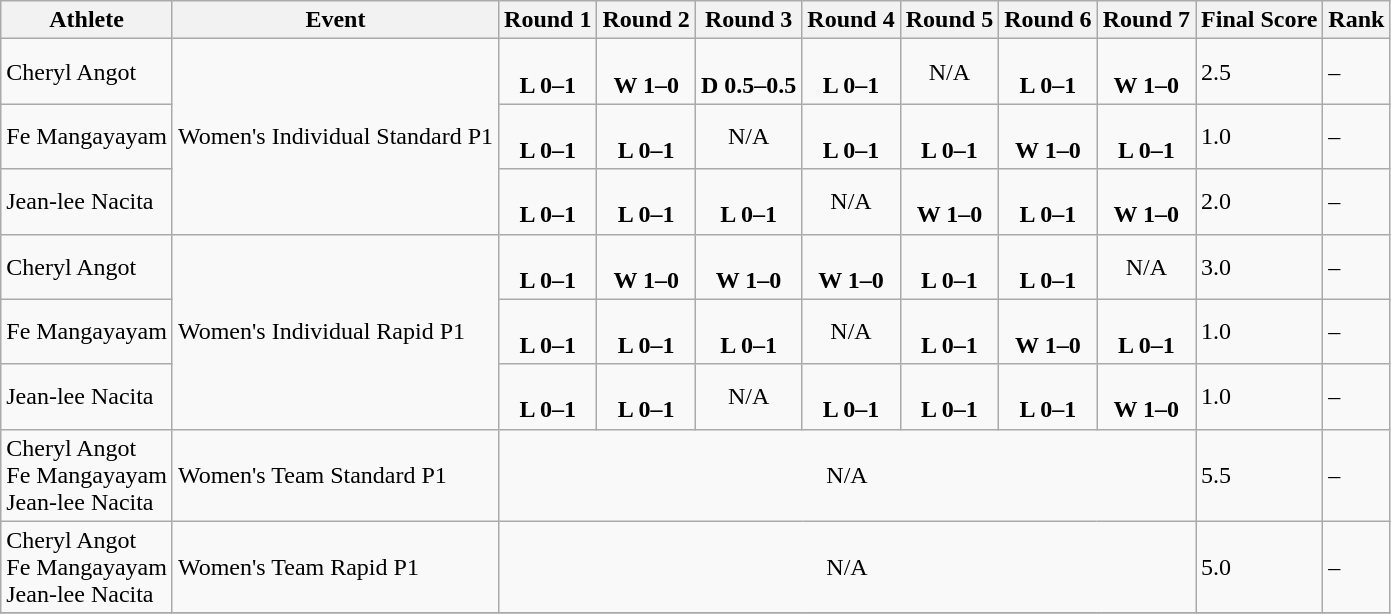<table class="wikitable">
<tr>
<th>Athlete</th>
<th>Event</th>
<th>Round 1</th>
<th>Round 2</th>
<th>Round 3</th>
<th>Round 4</th>
<th>Round 5</th>
<th>Round 6</th>
<th>Round 7</th>
<th>Final Score</th>
<th>Rank</th>
</tr>
<tr>
<td>Cheryl Angot</td>
<td rowspan=3>Women's Individual Standard P1</td>
<td align=center><br><strong>L 0–1</strong></td>
<td align=center><br><strong>W 1–0</strong></td>
<td align=center><br><strong>D 0.5–0.5</strong></td>
<td align=center><br><strong>L 0–1</strong></td>
<td align=center>N/A</td>
<td align=center><br><strong>L 0–1</strong></td>
<td align=center><br><strong>W 1–0</strong></td>
<td>2.5</td>
<td>–</td>
</tr>
<tr>
<td>Fe Mangayayam</td>
<td align=center><br><strong>L 0–1</strong></td>
<td align=center><br><strong>L 0–1</strong></td>
<td align=center>N/A</td>
<td align=center><br><strong>L 0–1</strong></td>
<td align=center><br><strong>L 0–1</strong></td>
<td align=center><br><strong>W 1–0</strong></td>
<td align=center><br><strong>L 0–1</strong></td>
<td>1.0</td>
<td>–</td>
</tr>
<tr>
<td>Jean-lee Nacita</td>
<td align=center><br><strong>L 0–1</strong></td>
<td align=center><br><strong>L 0–1</strong></td>
<td align=center><br><strong>L 0–1</strong></td>
<td align=center>N/A</td>
<td align=center><br><strong>W 1–0</strong></td>
<td align=center><br><strong>L 0–1</strong></td>
<td align=center><br><strong>W 1–0</strong></td>
<td>2.0</td>
<td>–</td>
</tr>
<tr>
<td>Cheryl Angot</td>
<td rowspan=3>Women's Individual Rapid P1</td>
<td align=center><br><strong>L 0–1</strong></td>
<td align=center><br><strong>W 1–0</strong></td>
<td align=center><br><strong>W 1–0</strong></td>
<td align=center><br><strong>W 1–0</strong></td>
<td align=center><br><strong>L 0–1</strong></td>
<td align=center><br><strong>L 0–1</strong></td>
<td align=center>N/A</td>
<td>3.0</td>
<td>–</td>
</tr>
<tr>
<td>Fe Mangayayam</td>
<td align=center><br><strong>L 0–1</strong></td>
<td align=center><br><strong>L 0–1</strong></td>
<td align=center><br><strong>L 0–1</strong></td>
<td align=center>N/A</td>
<td align=center><br><strong>L 0–1</strong></td>
<td align=center><br><strong>W 1–0</strong></td>
<td align=center><br><strong>L 0–1</strong></td>
<td>1.0</td>
<td>–</td>
</tr>
<tr>
<td>Jean-lee Nacita</td>
<td align=center><br><strong>L 0–1</strong></td>
<td align=center><br><strong>L 0–1</strong></td>
<td align=center>N/A</td>
<td align=center><br><strong>L 0–1</strong></td>
<td align=center><br><strong>L 0–1</strong></td>
<td align=center><br><strong>L 0–1</strong></td>
<td align=center><br><strong>W 1–0</strong></td>
<td>1.0</td>
<td>–</td>
</tr>
<tr>
<td>Cheryl Angot<br>Fe Mangayayam<br>Jean-lee Nacita</td>
<td>Women's Team Standard P1</td>
<td colspan=7 align=center>N/A</td>
<td>5.5</td>
<td>–</td>
</tr>
<tr>
<td>Cheryl Angot<br>Fe Mangayayam<br>Jean-lee Nacita</td>
<td>Women's Team Rapid P1</td>
<td colspan=7 align=center>N/A</td>
<td>5.0</td>
<td>–</td>
</tr>
<tr>
</tr>
</table>
